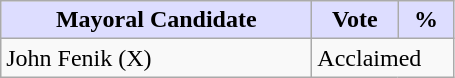<table class="wikitable">
<tr>
<th style="background:#ddf; width:200px;">Mayoral Candidate </th>
<th style="background:#ddf; width:50px;">Vote</th>
<th style="background:#ddf; width:30px;">%</th>
</tr>
<tr>
<td>John Fenik (X)</td>
<td colspan="2">Acclaimed</td>
</tr>
</table>
